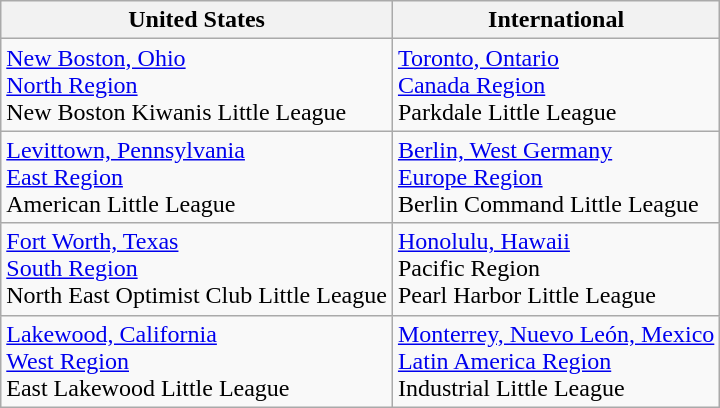<table class="wikitable">
<tr>
<th>United States</th>
<th>International</th>
</tr>
<tr>
<td> <a href='#'>New Boston, Ohio</a><br><a href='#'>North Region</a><br>New Boston Kiwanis Little League</td>
<td> <a href='#'>Toronto, Ontario</a><br><a href='#'>Canada Region</a><br>Parkdale Little League</td>
</tr>
<tr>
<td> <a href='#'>Levittown, Pennsylvania</a><br><a href='#'>East Region</a><br>American Little League</td>
<td> <a href='#'>Berlin, West Germany</a><br><a href='#'>Europe Region</a><br>Berlin Command Little League</td>
</tr>
<tr>
<td> <a href='#'>Fort Worth, Texas</a><br><a href='#'>South Region</a><br>North East Optimist Club Little League</td>
<td> <a href='#'>Honolulu, Hawaii</a><br>Pacific Region<br>Pearl Harbor Little League</td>
</tr>
<tr>
<td> <a href='#'>Lakewood, California</a><br><a href='#'>West Region</a><br>East Lakewood Little League</td>
<td> <a href='#'>Monterrey, Nuevo León, Mexico</a><br><a href='#'>Latin America Region</a><br>Industrial Little League</td>
</tr>
</table>
